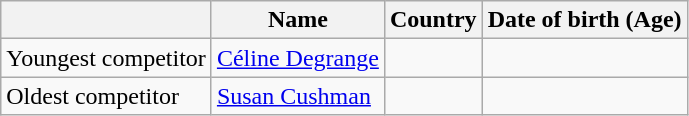<table class="wikitable">
<tr>
<th></th>
<th>Name</th>
<th>Country</th>
<th>Date of birth (Age)</th>
</tr>
<tr>
<td>Youngest competitor</td>
<td><a href='#'>Céline Degrange</a></td>
<td></td>
<td></td>
</tr>
<tr>
<td>Oldest competitor</td>
<td><a href='#'>Susan Cushman</a></td>
<td></td>
<td></td>
</tr>
</table>
